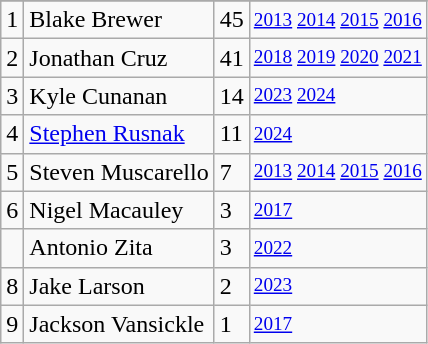<table class="wikitable">
<tr>
</tr>
<tr>
<td>1</td>
<td>Blake Brewer</td>
<td>45</td>
<td style="font-size:80%;"><a href='#'>2013</a> <a href='#'>2014</a> <a href='#'>2015</a> <a href='#'>2016</a></td>
</tr>
<tr>
<td>2</td>
<td>Jonathan Cruz</td>
<td>41</td>
<td style="font-size:80%;"><a href='#'>2018</a> <a href='#'>2019</a> <a href='#'>2020</a> <a href='#'>2021</a></td>
</tr>
<tr>
<td>3</td>
<td>Kyle Cunanan</td>
<td>14</td>
<td style="font-size:80%;"><a href='#'>2023</a> <a href='#'>2024</a></td>
</tr>
<tr>
<td>4</td>
<td><a href='#'>Stephen Rusnak</a></td>
<td>11</td>
<td style="font-size:80%;"><a href='#'>2024</a></td>
</tr>
<tr>
<td>5</td>
<td>Steven Muscarello</td>
<td>7</td>
<td style="font-size:80%;"><a href='#'>2013</a> <a href='#'>2014</a> <a href='#'>2015</a> <a href='#'>2016</a></td>
</tr>
<tr>
<td>6</td>
<td>Nigel Macauley</td>
<td>3</td>
<td style="font-size:80%;"><a href='#'>2017</a></td>
</tr>
<tr>
<td></td>
<td>Antonio Zita</td>
<td>3</td>
<td style="font-size:80%;"><a href='#'>2022</a></td>
</tr>
<tr>
<td>8</td>
<td>Jake Larson</td>
<td>2</td>
<td style="font-size:80%;"><a href='#'>2023</a></td>
</tr>
<tr>
<td>9</td>
<td>Jackson Vansickle</td>
<td>1</td>
<td style="font-size:80%;"><a href='#'>2017</a></td>
</tr>
</table>
